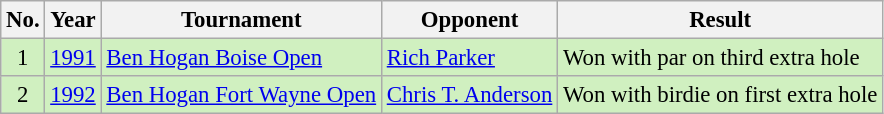<table class="wikitable" style="font-size:95%;">
<tr>
<th>No.</th>
<th>Year</th>
<th>Tournament</th>
<th>Opponent</th>
<th>Result</th>
</tr>
<tr style="background:#D0F0C0;">
<td align=center>1</td>
<td><a href='#'>1991</a></td>
<td><a href='#'>Ben Hogan Boise Open</a></td>
<td> <a href='#'>Rich Parker</a></td>
<td>Won with par on third extra hole</td>
</tr>
<tr style="background:#D0F0C0;">
<td align=center>2</td>
<td><a href='#'>1992</a></td>
<td><a href='#'>Ben Hogan Fort Wayne Open</a></td>
<td> <a href='#'>Chris T. Anderson</a></td>
<td>Won with birdie on first extra hole</td>
</tr>
</table>
